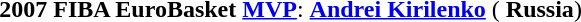<table width=95%>
<tr align=center>
<td><strong>2007 FIBA EuroBasket <a href='#'>MVP</a></strong>: <strong><a href='#'>Andrei Kirilenko</a></strong> ( <strong>Russia</strong>)</td>
</tr>
</table>
